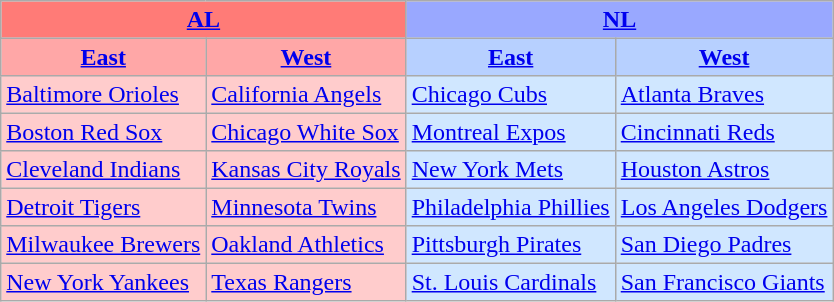<table class="wikitable" style="font-size:100%;line-height:1.1;">
<tr>
<th colspan="2" style="background-color: #FF7B77;"><a href='#'>AL</a></th>
<th colspan="2" style="background-color: #99A8FF;"><a href='#'>NL</a></th>
</tr>
<tr>
<th style="background-color: #FFA7A7;"><a href='#'>East</a></th>
<th style="background-color: #FFA7A7;"><a href='#'>West</a></th>
<th style="background-color: #B7D0FF;"><a href='#'>East</a></th>
<th style="background-color: #B7D0FF;"><a href='#'>West</a></th>
</tr>
<tr>
<td style="background-color: #FFCCCC;"><a href='#'>Baltimore Orioles</a></td>
<td style="background-color: #FFCCCC;"><a href='#'>California Angels</a></td>
<td style="background-color: #D0E7FF;"><a href='#'>Chicago Cubs</a></td>
<td style="background-color: #D0E7FF;"><a href='#'>Atlanta Braves</a></td>
</tr>
<tr>
<td style="background-color: #FFCCCC;"><a href='#'>Boston Red Sox</a></td>
<td style="background-color: #FFCCCC;"><a href='#'>Chicago White Sox</a></td>
<td style="background-color: #D0E7FF;"><a href='#'>Montreal Expos</a></td>
<td style="background-color: #D0E7FF;"><a href='#'>Cincinnati Reds</a></td>
</tr>
<tr>
<td style="background-color: #FFCCCC;"><a href='#'>Cleveland Indians</a></td>
<td style="background-color: #FFCCCC;"><a href='#'>Kansas City Royals</a></td>
<td style="background-color: #D0E7FF;"><a href='#'>New York Mets</a></td>
<td style="background-color: #D0E7FF;"><a href='#'>Houston Astros</a></td>
</tr>
<tr>
<td style="background-color: #FFCCCC;"><a href='#'>Detroit Tigers</a></td>
<td style="background-color: #FFCCCC;"><a href='#'>Minnesota Twins</a></td>
<td style="background-color: #D0E7FF;"><a href='#'>Philadelphia Phillies</a></td>
<td style="background-color: #D0E7FF;"><a href='#'>Los Angeles Dodgers</a></td>
</tr>
<tr>
<td style="background-color: #FFCCCC;"><a href='#'>Milwaukee Brewers</a></td>
<td style="background-color: #FFCCCC;"><a href='#'>Oakland Athletics</a></td>
<td style="background-color: #D0E7FF;"><a href='#'>Pittsburgh Pirates</a></td>
<td style="background-color: #D0E7FF;"><a href='#'>San Diego Padres</a></td>
</tr>
<tr>
<td style="background-color: #FFCCCC;"><a href='#'>New York Yankees</a></td>
<td style="background-color: #FFCCCC;"><a href='#'>Texas Rangers</a></td>
<td style="background-color: #D0E7FF;"><a href='#'>St. Louis Cardinals</a></td>
<td style="background-color: #D0E7FF;"><a href='#'>San Francisco Giants</a></td>
</tr>
</table>
